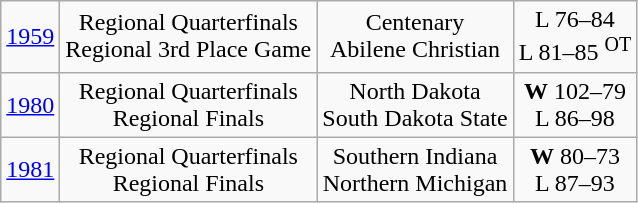<table class="wikitable">
<tr align="center">
<td><a href='#'>1959</a></td>
<td>Regional Quarterfinals<br>Regional 3rd Place Game</td>
<td>Centenary<br>Abilene Christian</td>
<td>L 76–84<br>L 81–85 <sup>OT</sup></td>
</tr>
<tr align="center">
<td><a href='#'>1980</a></td>
<td>Regional Quarterfinals<br>Regional Finals</td>
<td>North Dakota<br>South Dakota State</td>
<td><strong>W</strong> 102–79<br>L 86–98</td>
</tr>
<tr align="center">
<td><a href='#'>1981</a></td>
<td>Regional Quarterfinals<br>Regional Finals</td>
<td>Southern Indiana<br>Northern Michigan</td>
<td><strong>W</strong> 80–73<br>L 87–93</td>
</tr>
</table>
